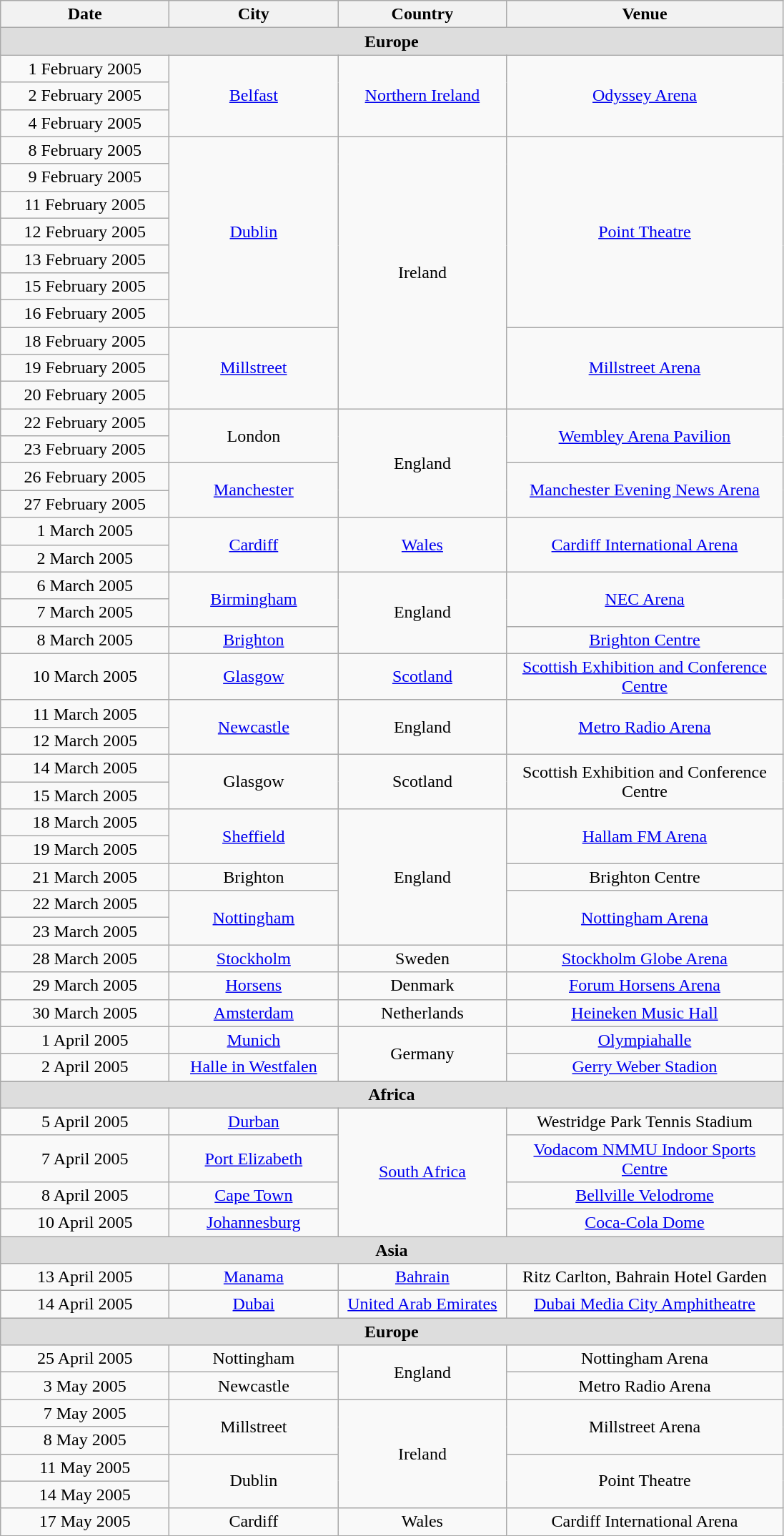<table class="wikitable" style="text-align:center;">
<tr>
<th style="width:150px;">Date</th>
<th style="width:150px;">City</th>
<th style="width:150px;">Country</th>
<th style="width:250px;">Venue</th>
</tr>
<tr style="background:#ddd;">
<td colspan="4" style="text-align:center;"><strong>Europe</strong></td>
</tr>
<tr>
<td>1 February 2005</td>
<td rowspan="3"><a href='#'>Belfast</a></td>
<td rowspan="3"><a href='#'>Northern Ireland</a></td>
<td rowspan="3"><a href='#'>Odyssey Arena</a></td>
</tr>
<tr>
<td>2 February 2005</td>
</tr>
<tr>
<td>4 February 2005</td>
</tr>
<tr>
<td>8 February 2005</td>
<td rowspan="7"><a href='#'>Dublin</a></td>
<td rowspan="10">Ireland</td>
<td rowspan="7"><a href='#'>Point Theatre</a></td>
</tr>
<tr>
<td>9 February 2005</td>
</tr>
<tr>
<td>11 February 2005</td>
</tr>
<tr>
<td>12 February 2005</td>
</tr>
<tr>
<td>13 February 2005</td>
</tr>
<tr>
<td>15 February 2005</td>
</tr>
<tr>
<td>16 February 2005</td>
</tr>
<tr>
<td>18 February 2005</td>
<td rowspan="3"><a href='#'>Millstreet</a></td>
<td rowspan="3"><a href='#'>Millstreet Arena</a></td>
</tr>
<tr>
<td>19 February 2005</td>
</tr>
<tr>
<td>20 February 2005</td>
</tr>
<tr>
<td>22 February 2005</td>
<td rowspan="2">London</td>
<td rowspan="4">England</td>
<td rowspan="2"><a href='#'>Wembley Arena Pavilion</a></td>
</tr>
<tr>
<td>23 February 2005</td>
</tr>
<tr>
<td>26 February 2005</td>
<td rowspan="2"><a href='#'>Manchester</a></td>
<td rowspan="2"><a href='#'>Manchester Evening News Arena</a></td>
</tr>
<tr>
<td>27 February 2005</td>
</tr>
<tr>
<td>1 March 2005</td>
<td rowspan="2"><a href='#'>Cardiff</a></td>
<td rowspan="2"><a href='#'>Wales</a></td>
<td rowspan="2"><a href='#'>Cardiff International Arena</a></td>
</tr>
<tr>
<td>2 March 2005</td>
</tr>
<tr>
<td>6 March 2005</td>
<td rowspan="2"><a href='#'>Birmingham</a></td>
<td rowspan="3">England</td>
<td rowspan="2"><a href='#'>NEC Arena</a></td>
</tr>
<tr>
<td>7 March 2005</td>
</tr>
<tr>
<td>8 March 2005</td>
<td><a href='#'>Brighton</a></td>
<td><a href='#'>Brighton Centre</a></td>
</tr>
<tr>
<td>10 March 2005</td>
<td><a href='#'>Glasgow</a></td>
<td><a href='#'>Scotland</a></td>
<td><a href='#'>Scottish Exhibition and Conference Centre</a></td>
</tr>
<tr>
<td>11 March 2005</td>
<td rowspan="2"><a href='#'>Newcastle</a></td>
<td rowspan="2">England</td>
<td rowspan="2"><a href='#'>Metro Radio Arena</a></td>
</tr>
<tr>
<td>12 March 2005</td>
</tr>
<tr>
<td>14 March 2005</td>
<td rowspan="2">Glasgow</td>
<td rowspan="2">Scotland</td>
<td rowspan="2">Scottish Exhibition and Conference Centre</td>
</tr>
<tr>
<td>15 March 2005</td>
</tr>
<tr>
<td>18 March 2005</td>
<td rowspan="2"><a href='#'>Sheffield</a></td>
<td rowspan="5">England</td>
<td rowspan="2"><a href='#'>Hallam FM Arena</a></td>
</tr>
<tr>
<td>19 March 2005</td>
</tr>
<tr>
<td>21 March 2005</td>
<td>Brighton</td>
<td>Brighton Centre</td>
</tr>
<tr>
<td>22 March 2005</td>
<td rowspan="2"><a href='#'>Nottingham</a></td>
<td rowspan="2"><a href='#'>Nottingham Arena</a></td>
</tr>
<tr>
<td>23 March 2005</td>
</tr>
<tr>
<td>28 March 2005</td>
<td><a href='#'>Stockholm</a></td>
<td>Sweden</td>
<td><a href='#'>Stockholm Globe Arena</a></td>
</tr>
<tr>
<td>29 March 2005</td>
<td><a href='#'>Horsens</a></td>
<td>Denmark</td>
<td><a href='#'>Forum Horsens Arena</a></td>
</tr>
<tr>
<td>30 March 2005</td>
<td><a href='#'>Amsterdam</a></td>
<td>Netherlands</td>
<td><a href='#'>Heineken Music Hall</a></td>
</tr>
<tr>
<td>1 April 2005</td>
<td><a href='#'>Munich</a></td>
<td rowspan="2">Germany</td>
<td><a href='#'>Olympiahalle</a></td>
</tr>
<tr>
<td>2 April 2005</td>
<td><a href='#'>Halle in Westfalen</a></td>
<td><a href='#'>Gerry Weber Stadion</a></td>
</tr>
<tr>
</tr>
<tr style="background:#ddd;">
<td colspan="4" style="text-align:center;"><strong>Africa</strong></td>
</tr>
<tr>
<td>5 April 2005</td>
<td><a href='#'>Durban</a></td>
<td rowspan="4"><a href='#'>South Africa</a></td>
<td>Westridge Park Tennis Stadium</td>
</tr>
<tr>
<td>7 April 2005</td>
<td><a href='#'>Port Elizabeth</a></td>
<td><a href='#'>Vodacom NMMU Indoor Sports Centre</a></td>
</tr>
<tr>
<td>8 April 2005</td>
<td><a href='#'>Cape Town</a></td>
<td><a href='#'>Bellville Velodrome</a></td>
</tr>
<tr>
<td>10 April 2005</td>
<td><a href='#'>Johannesburg</a></td>
<td><a href='#'>Coca-Cola Dome</a></td>
</tr>
<tr style="background:#ddd;">
<td colspan="4" style="text-align:center;"><strong>Asia</strong></td>
</tr>
<tr>
<td>13 April 2005</td>
<td><a href='#'>Manama</a></td>
<td><a href='#'>Bahrain</a></td>
<td>Ritz Carlton, Bahrain Hotel Garden</td>
</tr>
<tr>
<td>14 April 2005</td>
<td><a href='#'>Dubai</a></td>
<td><a href='#'>United Arab Emirates</a></td>
<td><a href='#'>Dubai Media City Amphitheatre</a></td>
</tr>
<tr style="background:#ddd;">
<td colspan="4" style="text-align:center;"><strong>Europe</strong></td>
</tr>
<tr>
<td>25 April 2005</td>
<td>Nottingham</td>
<td rowspan="2">England</td>
<td>Nottingham Arena</td>
</tr>
<tr>
<td>3 May 2005</td>
<td>Newcastle</td>
<td>Metro Radio Arena</td>
</tr>
<tr>
<td>7 May 2005</td>
<td rowspan="2">Millstreet</td>
<td rowspan="4">Ireland</td>
<td rowspan="2">Millstreet Arena</td>
</tr>
<tr>
<td>8 May 2005</td>
</tr>
<tr>
<td>11 May 2005</td>
<td rowspan="2">Dublin</td>
<td rowspan="2">Point Theatre</td>
</tr>
<tr>
<td>14 May 2005</td>
</tr>
<tr>
<td>17 May 2005</td>
<td>Cardiff</td>
<td>Wales</td>
<td>Cardiff International Arena</td>
</tr>
</table>
